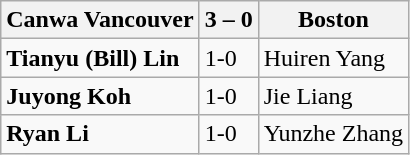<table class="wikitable">
<tr>
<th>Canwa Vancouver</th>
<th>3 – 0</th>
<th>Boston</th>
</tr>
<tr>
<td><strong>Tianyu (Bill) Lin</strong></td>
<td>1-0</td>
<td>Huiren Yang</td>
</tr>
<tr>
<td><strong>Juyong Koh</strong></td>
<td>1-0</td>
<td>Jie Liang</td>
</tr>
<tr>
<td><strong>Ryan Li</strong></td>
<td>1-0</td>
<td>Yunzhe Zhang</td>
</tr>
</table>
